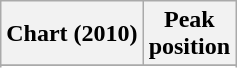<table class="wikitable sortable plainrowheaders" style="text-align:center">
<tr>
<th scope="col">Chart (2010)</th>
<th scope="col">Peak<br>position</th>
</tr>
<tr>
</tr>
<tr>
</tr>
</table>
